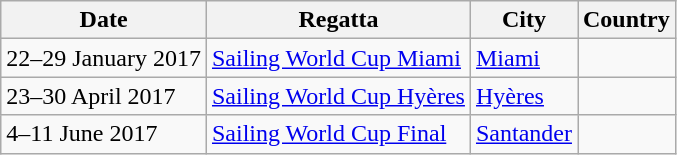<table class="wikitable">
<tr>
<th>Date</th>
<th>Regatta</th>
<th>City</th>
<th>Country</th>
</tr>
<tr>
<td>22–29 January 2017</td>
<td><a href='#'>Sailing World Cup Miami</a></td>
<td><a href='#'>Miami</a></td>
<td></td>
</tr>
<tr>
<td>23–30 April 2017</td>
<td><a href='#'>Sailing World Cup Hyères</a></td>
<td><a href='#'>Hyères</a></td>
<td></td>
</tr>
<tr>
<td>4–11 June 2017</td>
<td><a href='#'>Sailing World Cup Final</a></td>
<td><a href='#'>Santander</a></td>
<td></td>
</tr>
</table>
